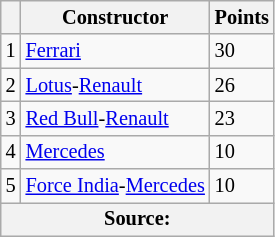<table class="wikitable" style="font-size: 85%;">
<tr>
<th></th>
<th>Constructor</th>
<th>Points</th>
</tr>
<tr>
<td align="center">1</td>
<td> <a href='#'>Ferrari</a></td>
<td>30</td>
</tr>
<tr>
<td align="center">2</td>
<td> <a href='#'>Lotus</a>-<a href='#'>Renault</a></td>
<td>26</td>
</tr>
<tr>
<td align="center">3</td>
<td> <a href='#'>Red Bull</a>-<a href='#'>Renault</a></td>
<td>23</td>
</tr>
<tr>
<td align="center">4</td>
<td> <a href='#'>Mercedes</a></td>
<td>10</td>
</tr>
<tr>
<td align="center">5</td>
<td> <a href='#'>Force India</a>-<a href='#'>Mercedes</a></td>
<td>10</td>
</tr>
<tr>
<th colspan=3>Source:</th>
</tr>
</table>
